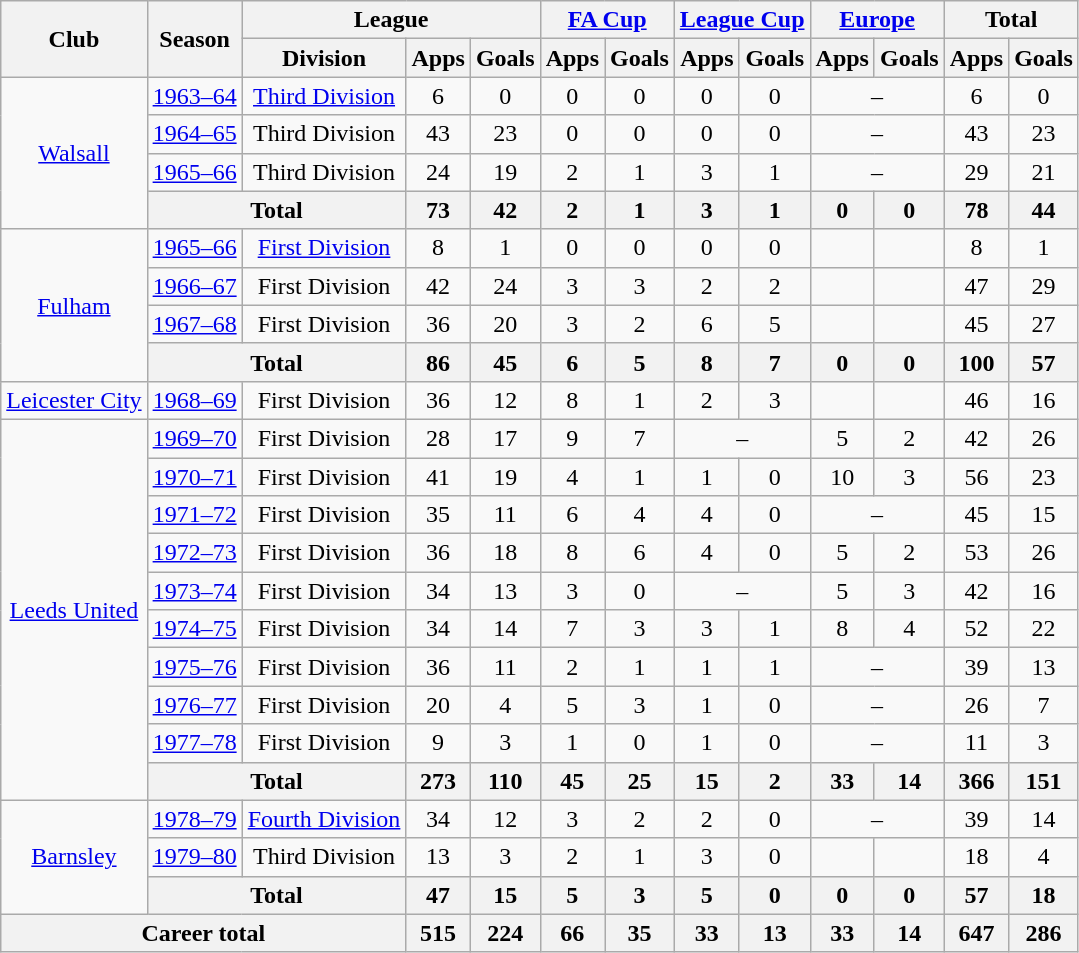<table class="wikitable" style="text-align:center">
<tr>
<th rowspan="2">Club</th>
<th rowspan="2">Season</th>
<th colspan="3">League</th>
<th colspan="2"><a href='#'>FA Cup</a></th>
<th colspan="2"><a href='#'>League Cup</a></th>
<th colspan="2"><a href='#'>Europe</a></th>
<th colspan="2">Total</th>
</tr>
<tr>
<th>Division</th>
<th>Apps</th>
<th>Goals</th>
<th>Apps</th>
<th>Goals</th>
<th>Apps</th>
<th>Goals</th>
<th>Apps</th>
<th>Goals</th>
<th>Apps</th>
<th>Goals</th>
</tr>
<tr>
<td rowspan="4"><a href='#'>Walsall</a></td>
<td><a href='#'>1963–64</a></td>
<td><a href='#'>Third Division</a></td>
<td>6</td>
<td>0</td>
<td>0</td>
<td>0</td>
<td>0</td>
<td>0</td>
<td colspan="2">–</td>
<td>6</td>
<td>0</td>
</tr>
<tr>
<td><a href='#'>1964–65</a></td>
<td>Third Division</td>
<td>43</td>
<td>23</td>
<td>0</td>
<td>0</td>
<td>0</td>
<td>0</td>
<td colspan="2">–</td>
<td>43</td>
<td>23</td>
</tr>
<tr>
<td><a href='#'>1965–66</a></td>
<td>Third Division</td>
<td>24</td>
<td>19</td>
<td>2</td>
<td>1</td>
<td>3</td>
<td>1</td>
<td colspan="2">–</td>
<td>29</td>
<td>21</td>
</tr>
<tr>
<th colspan="2">Total</th>
<th>73</th>
<th>42</th>
<th>2</th>
<th>1</th>
<th>3</th>
<th>1</th>
<th>0</th>
<th>0</th>
<th>78</th>
<th>44</th>
</tr>
<tr>
<td rowspan="4"><a href='#'>Fulham</a></td>
<td><a href='#'>1965–66</a></td>
<td><a href='#'>First Division</a></td>
<td>8</td>
<td>1</td>
<td>0</td>
<td>0</td>
<td>0</td>
<td>0</td>
<td></td>
<td></td>
<td>8</td>
<td>1</td>
</tr>
<tr>
<td><a href='#'>1966–67</a></td>
<td>First Division</td>
<td>42</td>
<td>24</td>
<td>3</td>
<td>3</td>
<td>2</td>
<td>2</td>
<td></td>
<td></td>
<td>47</td>
<td>29</td>
</tr>
<tr>
<td><a href='#'>1967–68</a></td>
<td>First Division</td>
<td>36</td>
<td>20</td>
<td>3</td>
<td>2</td>
<td>6</td>
<td>5</td>
<td></td>
<td></td>
<td>45</td>
<td>27</td>
</tr>
<tr>
<th colspan="2">Total</th>
<th>86</th>
<th>45</th>
<th>6</th>
<th>5</th>
<th>8</th>
<th>7</th>
<th>0</th>
<th>0</th>
<th>100</th>
<th>57</th>
</tr>
<tr>
<td><a href='#'>Leicester City</a></td>
<td><a href='#'>1968–69</a></td>
<td>First Division</td>
<td>36</td>
<td>12</td>
<td>8</td>
<td>1</td>
<td>2</td>
<td>3</td>
<td></td>
<td></td>
<td>46</td>
<td>16</td>
</tr>
<tr>
<td rowspan="10"><a href='#'>Leeds United</a></td>
<td><a href='#'>1969–70</a></td>
<td>First Division</td>
<td>28</td>
<td>17</td>
<td>9</td>
<td>7</td>
<td colspan="2">–</td>
<td>5</td>
<td>2</td>
<td>42</td>
<td>26</td>
</tr>
<tr>
<td><a href='#'>1970–71</a></td>
<td>First Division</td>
<td>41</td>
<td>19</td>
<td>4</td>
<td>1</td>
<td>1</td>
<td>0</td>
<td>10</td>
<td>3</td>
<td>56</td>
<td>23</td>
</tr>
<tr>
<td><a href='#'>1971–72</a></td>
<td>First Division</td>
<td>35</td>
<td>11</td>
<td>6</td>
<td>4</td>
<td>4</td>
<td>0</td>
<td colspan="2">–</td>
<td>45</td>
<td>15</td>
</tr>
<tr>
<td><a href='#'>1972–73</a></td>
<td>First Division</td>
<td>36</td>
<td>18</td>
<td>8</td>
<td>6</td>
<td>4</td>
<td>0</td>
<td>5</td>
<td>2</td>
<td>53</td>
<td>26</td>
</tr>
<tr>
<td><a href='#'>1973–74</a></td>
<td>First Division</td>
<td>34</td>
<td>13</td>
<td>3</td>
<td>0</td>
<td colspan="2">–</td>
<td>5</td>
<td>3</td>
<td>42</td>
<td>16</td>
</tr>
<tr>
<td><a href='#'>1974–75</a></td>
<td>First Division</td>
<td>34</td>
<td>14</td>
<td>7</td>
<td>3</td>
<td>3</td>
<td>1</td>
<td>8</td>
<td>4</td>
<td>52</td>
<td>22</td>
</tr>
<tr>
<td><a href='#'>1975–76</a></td>
<td>First Division</td>
<td>36</td>
<td>11</td>
<td>2</td>
<td>1</td>
<td>1</td>
<td>1</td>
<td colspan="2">–</td>
<td>39</td>
<td>13</td>
</tr>
<tr>
<td><a href='#'>1976–77</a></td>
<td>First Division</td>
<td>20</td>
<td>4</td>
<td>5</td>
<td>3</td>
<td>1</td>
<td>0</td>
<td colspan="2">–</td>
<td>26</td>
<td>7</td>
</tr>
<tr>
<td><a href='#'>1977–78</a></td>
<td>First Division</td>
<td>9</td>
<td>3</td>
<td>1</td>
<td>0</td>
<td>1</td>
<td>0</td>
<td colspan="2">–</td>
<td>11</td>
<td>3</td>
</tr>
<tr>
<th colspan="2">Total</th>
<th>273</th>
<th>110</th>
<th>45</th>
<th>25</th>
<th>15</th>
<th>2</th>
<th>33</th>
<th>14</th>
<th>366</th>
<th>151</th>
</tr>
<tr>
<td rowspan="3"><a href='#'>Barnsley</a></td>
<td><a href='#'>1978–79</a></td>
<td><a href='#'>Fourth Division</a></td>
<td>34</td>
<td>12</td>
<td>3</td>
<td>2</td>
<td>2</td>
<td>0</td>
<td colspan="2">–</td>
<td>39</td>
<td>14</td>
</tr>
<tr>
<td><a href='#'>1979–80</a></td>
<td>Third Division</td>
<td>13</td>
<td>3</td>
<td>2</td>
<td>1</td>
<td>3</td>
<td>0</td>
<td></td>
<td></td>
<td>18</td>
<td>4</td>
</tr>
<tr>
<th colspan="2">Total</th>
<th>47</th>
<th>15</th>
<th>5</th>
<th>3</th>
<th>5</th>
<th>0</th>
<th>0</th>
<th>0</th>
<th>57</th>
<th>18</th>
</tr>
<tr>
<th colspan="3">Career total</th>
<th>515</th>
<th>224</th>
<th>66</th>
<th>35</th>
<th>33</th>
<th>13</th>
<th>33</th>
<th>14</th>
<th>647</th>
<th>286</th>
</tr>
</table>
